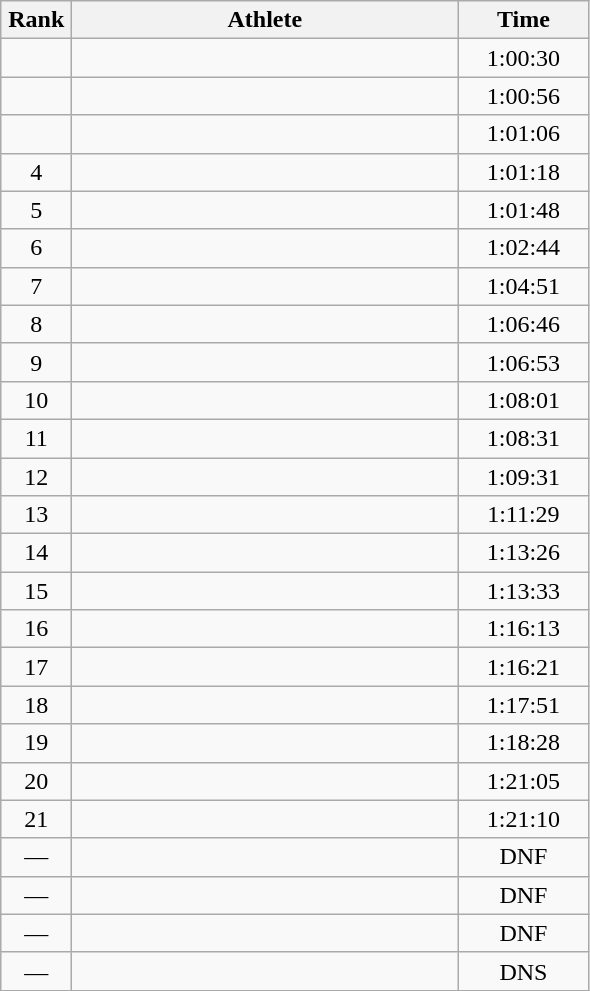<table class=wikitable style="text-align:center">
<tr>
<th width=40>Rank</th>
<th width=250>Athlete</th>
<th width=80>Time</th>
</tr>
<tr>
<td></td>
<td align=left></td>
<td>1:00:30</td>
</tr>
<tr>
<td></td>
<td align=left></td>
<td>1:00:56</td>
</tr>
<tr>
<td></td>
<td align=left></td>
<td>1:01:06</td>
</tr>
<tr>
<td>4</td>
<td align=left></td>
<td>1:01:18</td>
</tr>
<tr>
<td>5</td>
<td align=left></td>
<td>1:01:48</td>
</tr>
<tr>
<td>6</td>
<td align=left></td>
<td>1:02:44</td>
</tr>
<tr>
<td>7</td>
<td align=left></td>
<td>1:04:51</td>
</tr>
<tr>
<td>8</td>
<td align=left></td>
<td>1:06:46</td>
</tr>
<tr>
<td>9</td>
<td align=left></td>
<td>1:06:53</td>
</tr>
<tr>
<td>10</td>
<td align=left></td>
<td>1:08:01</td>
</tr>
<tr>
<td>11</td>
<td align=left></td>
<td>1:08:31</td>
</tr>
<tr>
<td>12</td>
<td align=left></td>
<td>1:09:31</td>
</tr>
<tr>
<td>13</td>
<td align=left></td>
<td>1:11:29</td>
</tr>
<tr>
<td>14</td>
<td align=left></td>
<td>1:13:26</td>
</tr>
<tr>
<td>15</td>
<td align=left></td>
<td>1:13:33</td>
</tr>
<tr>
<td>16</td>
<td align=left></td>
<td>1:16:13</td>
</tr>
<tr>
<td>17</td>
<td align=left></td>
<td>1:16:21</td>
</tr>
<tr>
<td>18</td>
<td align=left></td>
<td>1:17:51</td>
</tr>
<tr>
<td>19</td>
<td align=left></td>
<td>1:18:28</td>
</tr>
<tr>
<td>20</td>
<td align=left></td>
<td>1:21:05</td>
</tr>
<tr>
<td>21</td>
<td align=left></td>
<td>1:21:10</td>
</tr>
<tr>
<td>—</td>
<td align=left></td>
<td>DNF</td>
</tr>
<tr>
<td>—</td>
<td align=left></td>
<td>DNF</td>
</tr>
<tr>
<td>—</td>
<td align=left></td>
<td>DNF</td>
</tr>
<tr>
<td>—</td>
<td align=left></td>
<td>DNS</td>
</tr>
</table>
